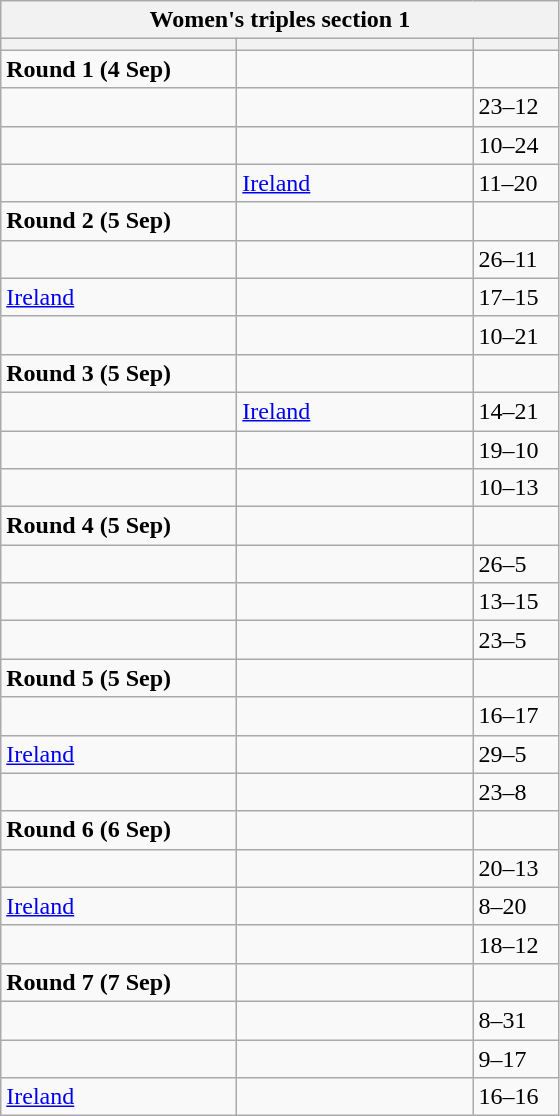<table class="wikitable">
<tr>
<th colspan="3">Women's triples section 1</th>
</tr>
<tr>
<th width=150></th>
<th width=150></th>
<th width=50></th>
</tr>
<tr>
<td><strong>Round 1 (4 Sep)</strong></td>
<td></td>
<td></td>
</tr>
<tr>
<td></td>
<td></td>
<td>23–12</td>
</tr>
<tr>
<td></td>
<td></td>
<td>10–24</td>
</tr>
<tr>
<td></td>
<td> <a href='#'>Ireland</a></td>
<td>11–20</td>
</tr>
<tr>
<td><strong>Round 2 (5 Sep)</strong></td>
<td></td>
<td></td>
</tr>
<tr>
<td></td>
<td></td>
<td>26–11</td>
</tr>
<tr>
<td> <a href='#'>Ireland</a></td>
<td></td>
<td>17–15</td>
</tr>
<tr>
<td></td>
<td></td>
<td>10–21</td>
</tr>
<tr>
<td><strong>Round 3 (5 Sep)</strong></td>
<td></td>
<td></td>
</tr>
<tr>
<td></td>
<td> <a href='#'>Ireland</a></td>
<td>14–21</td>
</tr>
<tr>
<td></td>
<td></td>
<td>19–10</td>
</tr>
<tr>
<td></td>
<td></td>
<td>10–13</td>
</tr>
<tr>
<td><strong>Round 4 (5 Sep)</strong></td>
<td></td>
<td></td>
</tr>
<tr>
<td></td>
<td></td>
<td>26–5</td>
</tr>
<tr>
<td></td>
<td></td>
<td>13–15</td>
</tr>
<tr>
<td></td>
<td></td>
<td>23–5</td>
</tr>
<tr>
<td><strong>Round 5 (5 Sep)</strong></td>
<td></td>
<td></td>
</tr>
<tr>
<td></td>
<td></td>
<td>16–17</td>
</tr>
<tr>
<td> <a href='#'>Ireland</a></td>
<td></td>
<td>29–5</td>
</tr>
<tr>
<td></td>
<td></td>
<td>23–8</td>
</tr>
<tr>
<td><strong>Round 6  (6 Sep)</strong></td>
<td></td>
<td></td>
</tr>
<tr>
<td></td>
<td></td>
<td>20–13</td>
</tr>
<tr>
<td> <a href='#'>Ireland</a></td>
<td></td>
<td>8–20</td>
</tr>
<tr>
<td></td>
<td></td>
<td>18–12</td>
</tr>
<tr>
<td><strong>Round 7 (7 Sep)</strong></td>
<td></td>
<td></td>
</tr>
<tr>
<td></td>
<td></td>
<td>8–31</td>
</tr>
<tr>
<td></td>
<td></td>
<td>9–17</td>
</tr>
<tr>
<td> <a href='#'>Ireland</a></td>
<td></td>
<td>16–16</td>
</tr>
</table>
